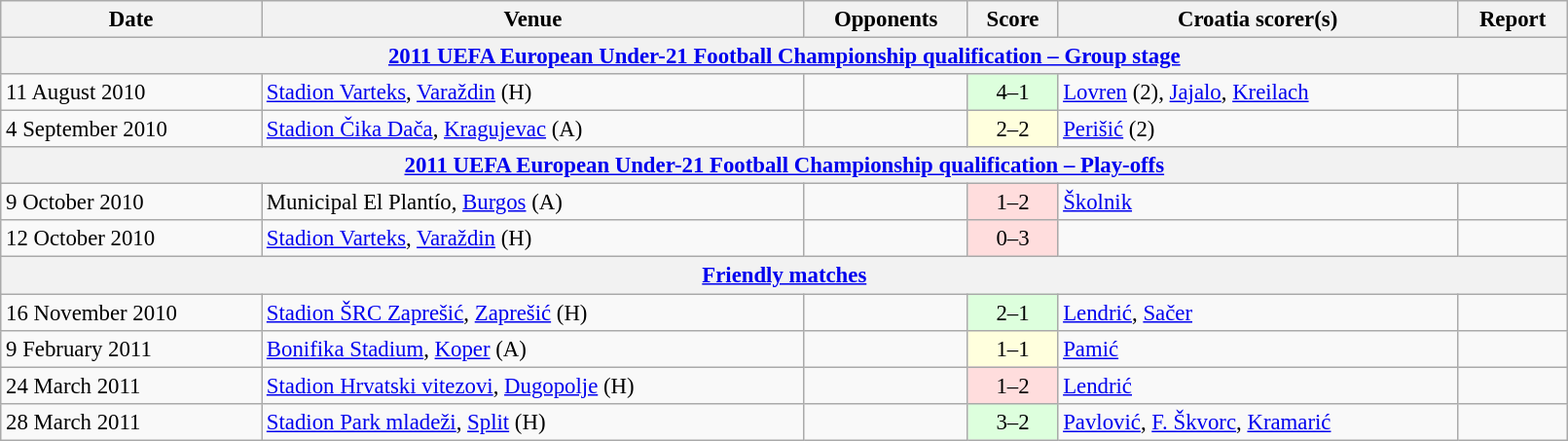<table class="wikitable" width=85%; style="font-size:95%;">
<tr>
<th>Date</th>
<th>Venue</th>
<th>Opponents</th>
<th>Score</th>
<th>Croatia scorer(s)</th>
<th>Report</th>
</tr>
<tr>
<th colspan=7><a href='#'>2011 UEFA European Under-21 Football Championship qualification – Group stage</a></th>
</tr>
<tr>
<td>11 August 2010</td>
<td><a href='#'>Stadion Varteks</a>, <a href='#'>Varaždin</a> (H)</td>
<td></td>
<td align=center bgcolor=ddffdd>4–1</td>
<td><a href='#'>Lovren</a> (2), <a href='#'>Jajalo</a>, <a href='#'>Kreilach</a></td>
<td></td>
</tr>
<tr>
<td>4 September 2010</td>
<td><a href='#'>Stadion Čika Dača</a>, <a href='#'>Kragujevac</a> (A)</td>
<td></td>
<td align=center bgcolor=ffffdd>2–2</td>
<td><a href='#'>Perišić</a> (2)</td>
<td></td>
</tr>
<tr>
<th colspan=7><a href='#'>2011 UEFA European Under-21 Football Championship qualification – Play-offs</a></th>
</tr>
<tr>
<td>9 October 2010</td>
<td>Municipal El Plantío, <a href='#'>Burgos</a> (A)</td>
<td></td>
<td align=center bgcolor=ffdddd>1–2</td>
<td><a href='#'>Školnik</a></td>
<td></td>
</tr>
<tr>
<td>12 October 2010</td>
<td><a href='#'>Stadion Varteks</a>, <a href='#'>Varaždin</a> (H)</td>
<td></td>
<td align=center bgcolor=ffdddd>0–3</td>
<td></td>
<td></td>
</tr>
<tr>
<th colspan=7><a href='#'>Friendly matches</a></th>
</tr>
<tr>
<td>16 November 2010</td>
<td><a href='#'>Stadion ŠRC Zaprešić</a>, <a href='#'>Zaprešić</a> (H)</td>
<td></td>
<td align=center bgcolor=ddffdd>2–1</td>
<td><a href='#'>Lendrić</a>, <a href='#'>Sačer</a></td>
<td></td>
</tr>
<tr>
<td>9 February 2011</td>
<td><a href='#'>Bonifika Stadium</a>, <a href='#'>Koper</a> (A)</td>
<td></td>
<td align=center bgcolor=ffffdd>1–1</td>
<td><a href='#'>Pamić</a></td>
<td></td>
</tr>
<tr>
<td>24 March 2011</td>
<td><a href='#'>Stadion Hrvatski vitezovi</a>, <a href='#'>Dugopolje</a> (H)</td>
<td></td>
<td align=center bgcolor=ffdddd>1–2</td>
<td><a href='#'>Lendrić</a></td>
<td></td>
</tr>
<tr>
<td>28 March 2011</td>
<td><a href='#'>Stadion Park mladeži</a>, <a href='#'>Split</a> (H)</td>
<td></td>
<td align=center bgcolor=ddffdd>3–2</td>
<td><a href='#'>Pavlović</a>, <a href='#'>F. Škvorc</a>, <a href='#'>Kramarić</a></td>
<td></td>
</tr>
</table>
